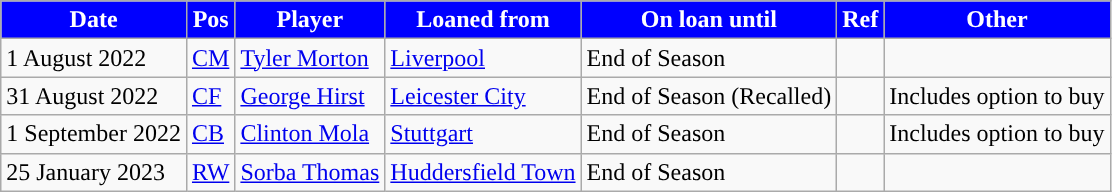<table class="wikitable plainrowheaders sortable">
<tr>
<th style="background:#0000FF; color:#ffffff; ">Date</th>
<th style="background:#0000FF; color:#ffffff; ">Pos</th>
<th style="background:#0000FF; color:#ffffff; ">Player</th>
<th style="background:#0000FF; color:#ffffff; ">Loaned from</th>
<th style="background:#0000FF; color:#ffffff; ">On loan until</th>
<th style="background:#0000FF; color:#ffffff; ">Ref</th>
<th style="background:#0000FF; color:#ffffff; ">Other</th>
</tr>
<tr>
<td>1 August 2022</td>
<td><a href='#'>CM</a></td>
<td> <a href='#'>Tyler Morton</a></td>
<td> <a href='#'>Liverpool</a></td>
<td>End of Season</td>
<td></td>
<td></td>
</tr>
<tr>
<td>31 August 2022</td>
<td><a href='#'>CF</a></td>
<td> <a href='#'>George Hirst</a></td>
<td> <a href='#'>Leicester City</a></td>
<td>End of Season (Recalled)</td>
<td></td>
<td>Includes option to buy</td>
</tr>
<tr>
<td>1 September 2022</td>
<td><a href='#'>CB</a></td>
<td> <a href='#'>Clinton Mola</a></td>
<td> <a href='#'>Stuttgart</a></td>
<td>End of Season</td>
<td></td>
<td>Includes option to buy</td>
</tr>
<tr>
<td>25 January 2023</td>
<td><a href='#'>RW</a></td>
<td> <a href='#'>Sorba Thomas</a></td>
<td> <a href='#'>Huddersfield Town</a></td>
<td>End of Season</td>
<td></td>
<td></td>
</tr>
</table>
